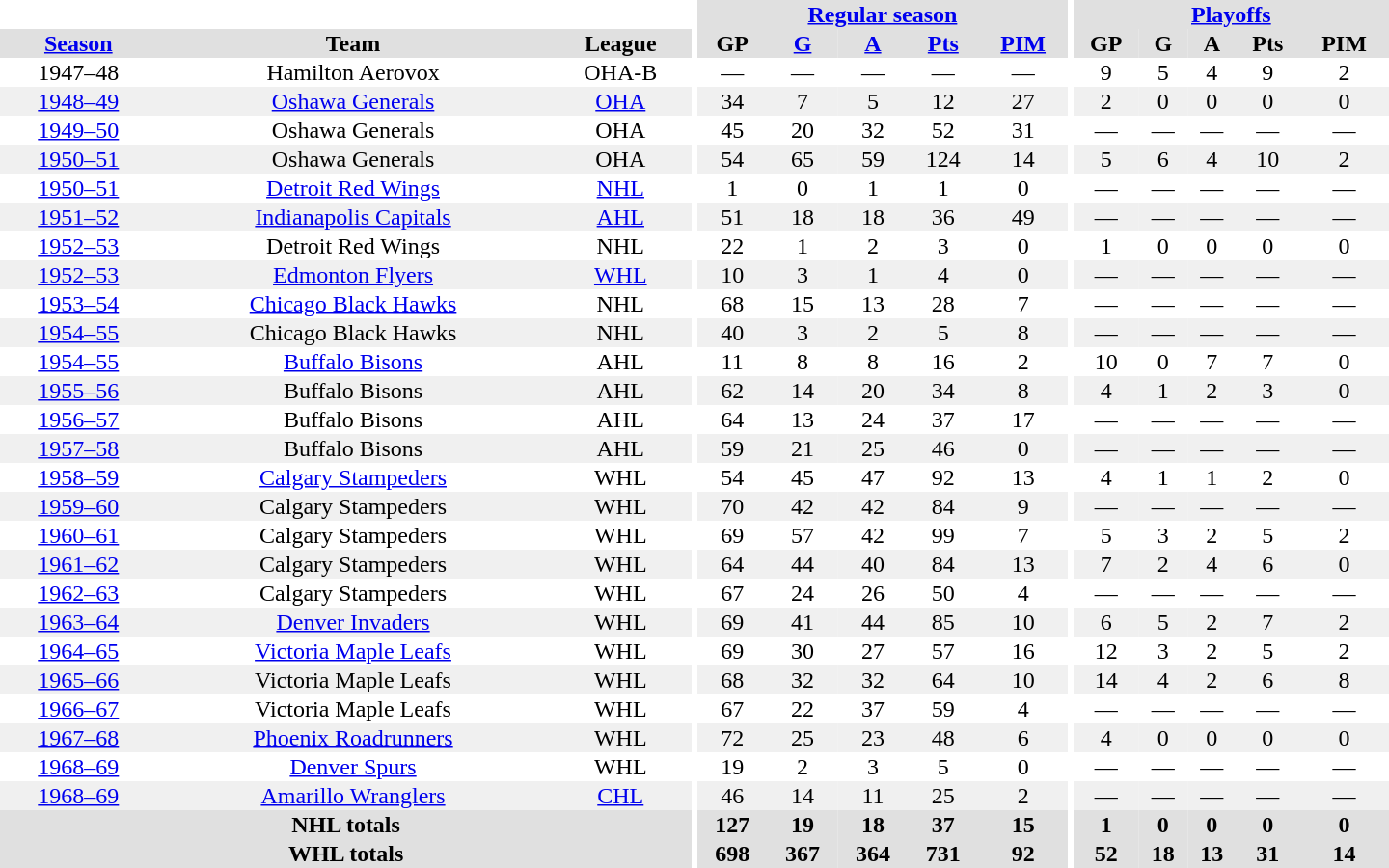<table border="0" cellpadding="1" cellspacing="0" style="text-align:center; width:60em">
<tr bgcolor="#e0e0e0">
<th colspan="3" bgcolor="#ffffff"></th>
<th rowspan="100" bgcolor="#ffffff"></th>
<th colspan="5"><a href='#'>Regular season</a></th>
<th rowspan="100" bgcolor="#ffffff"></th>
<th colspan="5"><a href='#'>Playoffs</a></th>
</tr>
<tr bgcolor="#e0e0e0">
<th><a href='#'>Season</a></th>
<th>Team</th>
<th>League</th>
<th>GP</th>
<th><a href='#'>G</a></th>
<th><a href='#'>A</a></th>
<th><a href='#'>Pts</a></th>
<th><a href='#'>PIM</a></th>
<th>GP</th>
<th>G</th>
<th>A</th>
<th>Pts</th>
<th>PIM</th>
</tr>
<tr>
<td>1947–48</td>
<td>Hamilton Aerovox</td>
<td>OHA-B</td>
<td>—</td>
<td>—</td>
<td>—</td>
<td>—</td>
<td>—</td>
<td>9</td>
<td>5</td>
<td>4</td>
<td>9</td>
<td>2</td>
</tr>
<tr bgcolor="#f0f0f0">
<td><a href='#'>1948–49</a></td>
<td><a href='#'>Oshawa Generals</a></td>
<td><a href='#'>OHA</a></td>
<td>34</td>
<td>7</td>
<td>5</td>
<td>12</td>
<td>27</td>
<td>2</td>
<td>0</td>
<td>0</td>
<td>0</td>
<td>0</td>
</tr>
<tr>
<td><a href='#'>1949–50</a></td>
<td>Oshawa Generals</td>
<td>OHA</td>
<td>45</td>
<td>20</td>
<td>32</td>
<td>52</td>
<td>31</td>
<td>—</td>
<td>—</td>
<td>—</td>
<td>—</td>
<td>—</td>
</tr>
<tr bgcolor="#f0f0f0">
<td><a href='#'>1950–51</a></td>
<td>Oshawa Generals</td>
<td>OHA</td>
<td>54</td>
<td>65</td>
<td>59</td>
<td>124</td>
<td>14</td>
<td>5</td>
<td>6</td>
<td>4</td>
<td>10</td>
<td>2</td>
</tr>
<tr>
<td><a href='#'>1950–51</a></td>
<td><a href='#'>Detroit Red Wings</a></td>
<td><a href='#'>NHL</a></td>
<td>1</td>
<td>0</td>
<td>1</td>
<td>1</td>
<td>0</td>
<td>—</td>
<td>—</td>
<td>—</td>
<td>—</td>
<td>—</td>
</tr>
<tr bgcolor="#f0f0f0">
<td><a href='#'>1951–52</a></td>
<td><a href='#'>Indianapolis Capitals</a></td>
<td><a href='#'>AHL</a></td>
<td>51</td>
<td>18</td>
<td>18</td>
<td>36</td>
<td>49</td>
<td>—</td>
<td>—</td>
<td>—</td>
<td>—</td>
<td>—</td>
</tr>
<tr>
<td><a href='#'>1952–53</a></td>
<td>Detroit Red Wings</td>
<td>NHL</td>
<td>22</td>
<td>1</td>
<td>2</td>
<td>3</td>
<td>0</td>
<td>1</td>
<td>0</td>
<td>0</td>
<td>0</td>
<td>0</td>
</tr>
<tr bgcolor="#f0f0f0">
<td><a href='#'>1952–53</a></td>
<td><a href='#'>Edmonton Flyers</a></td>
<td><a href='#'>WHL</a></td>
<td>10</td>
<td>3</td>
<td>1</td>
<td>4</td>
<td>0</td>
<td>—</td>
<td>—</td>
<td>—</td>
<td>—</td>
<td>—</td>
</tr>
<tr>
<td><a href='#'>1953–54</a></td>
<td><a href='#'>Chicago Black Hawks</a></td>
<td>NHL</td>
<td>68</td>
<td>15</td>
<td>13</td>
<td>28</td>
<td>7</td>
<td>—</td>
<td>—</td>
<td>—</td>
<td>—</td>
<td>—</td>
</tr>
<tr bgcolor="#f0f0f0">
<td><a href='#'>1954–55</a></td>
<td>Chicago Black Hawks</td>
<td>NHL</td>
<td>40</td>
<td>3</td>
<td>2</td>
<td>5</td>
<td>8</td>
<td>—</td>
<td>—</td>
<td>—</td>
<td>—</td>
<td>—</td>
</tr>
<tr>
<td><a href='#'>1954–55</a></td>
<td><a href='#'>Buffalo Bisons</a></td>
<td>AHL</td>
<td>11</td>
<td>8</td>
<td>8</td>
<td>16</td>
<td>2</td>
<td>10</td>
<td>0</td>
<td>7</td>
<td>7</td>
<td>0</td>
</tr>
<tr bgcolor="#f0f0f0">
<td><a href='#'>1955–56</a></td>
<td>Buffalo Bisons</td>
<td>AHL</td>
<td>62</td>
<td>14</td>
<td>20</td>
<td>34</td>
<td>8</td>
<td>4</td>
<td>1</td>
<td>2</td>
<td>3</td>
<td>0</td>
</tr>
<tr>
<td><a href='#'>1956–57</a></td>
<td>Buffalo Bisons</td>
<td>AHL</td>
<td>64</td>
<td>13</td>
<td>24</td>
<td>37</td>
<td>17</td>
<td>—</td>
<td>—</td>
<td>—</td>
<td>—</td>
<td>—</td>
</tr>
<tr bgcolor="#f0f0f0">
<td><a href='#'>1957–58</a></td>
<td>Buffalo Bisons</td>
<td>AHL</td>
<td>59</td>
<td>21</td>
<td>25</td>
<td>46</td>
<td>0</td>
<td>—</td>
<td>—</td>
<td>—</td>
<td>—</td>
<td>—</td>
</tr>
<tr>
<td><a href='#'>1958–59</a></td>
<td><a href='#'>Calgary Stampeders</a></td>
<td>WHL</td>
<td>54</td>
<td>45</td>
<td>47</td>
<td>92</td>
<td>13</td>
<td>4</td>
<td>1</td>
<td>1</td>
<td>2</td>
<td>0</td>
</tr>
<tr bgcolor="#f0f0f0">
<td><a href='#'>1959–60</a></td>
<td>Calgary Stampeders</td>
<td>WHL</td>
<td>70</td>
<td>42</td>
<td>42</td>
<td>84</td>
<td>9</td>
<td>—</td>
<td>—</td>
<td>—</td>
<td>—</td>
<td>—</td>
</tr>
<tr>
<td><a href='#'>1960–61</a></td>
<td>Calgary Stampeders</td>
<td>WHL</td>
<td>69</td>
<td>57</td>
<td>42</td>
<td>99</td>
<td>7</td>
<td>5</td>
<td>3</td>
<td>2</td>
<td>5</td>
<td>2</td>
</tr>
<tr bgcolor="#f0f0f0">
<td><a href='#'>1961–62</a></td>
<td>Calgary Stampeders</td>
<td>WHL</td>
<td>64</td>
<td>44</td>
<td>40</td>
<td>84</td>
<td>13</td>
<td>7</td>
<td>2</td>
<td>4</td>
<td>6</td>
<td>0</td>
</tr>
<tr>
<td><a href='#'>1962–63</a></td>
<td>Calgary Stampeders</td>
<td>WHL</td>
<td>67</td>
<td>24</td>
<td>26</td>
<td>50</td>
<td>4</td>
<td>—</td>
<td>—</td>
<td>—</td>
<td>—</td>
<td>—</td>
</tr>
<tr bgcolor="#f0f0f0">
<td><a href='#'>1963–64</a></td>
<td><a href='#'>Denver Invaders</a></td>
<td>WHL</td>
<td>69</td>
<td>41</td>
<td>44</td>
<td>85</td>
<td>10</td>
<td>6</td>
<td>5</td>
<td>2</td>
<td>7</td>
<td>2</td>
</tr>
<tr>
<td><a href='#'>1964–65</a></td>
<td><a href='#'>Victoria Maple Leafs</a></td>
<td>WHL</td>
<td>69</td>
<td>30</td>
<td>27</td>
<td>57</td>
<td>16</td>
<td>12</td>
<td>3</td>
<td>2</td>
<td>5</td>
<td>2</td>
</tr>
<tr bgcolor="#f0f0f0">
<td><a href='#'>1965–66</a></td>
<td>Victoria Maple Leafs</td>
<td>WHL</td>
<td>68</td>
<td>32</td>
<td>32</td>
<td>64</td>
<td>10</td>
<td>14</td>
<td>4</td>
<td>2</td>
<td>6</td>
<td>8</td>
</tr>
<tr>
<td><a href='#'>1966–67</a></td>
<td>Victoria Maple Leafs</td>
<td>WHL</td>
<td>67</td>
<td>22</td>
<td>37</td>
<td>59</td>
<td>4</td>
<td>—</td>
<td>—</td>
<td>—</td>
<td>—</td>
<td>—</td>
</tr>
<tr bgcolor="#f0f0f0">
<td><a href='#'>1967–68</a></td>
<td><a href='#'>Phoenix Roadrunners</a></td>
<td>WHL</td>
<td>72</td>
<td>25</td>
<td>23</td>
<td>48</td>
<td>6</td>
<td>4</td>
<td>0</td>
<td>0</td>
<td>0</td>
<td>0</td>
</tr>
<tr>
<td><a href='#'>1968–69</a></td>
<td><a href='#'>Denver Spurs</a></td>
<td>WHL</td>
<td>19</td>
<td>2</td>
<td>3</td>
<td>5</td>
<td>0</td>
<td>—</td>
<td>—</td>
<td>—</td>
<td>—</td>
<td>—</td>
</tr>
<tr bgcolor="#f0f0f0">
<td><a href='#'>1968–69</a></td>
<td><a href='#'>Amarillo Wranglers</a></td>
<td><a href='#'>CHL</a></td>
<td>46</td>
<td>14</td>
<td>11</td>
<td>25</td>
<td>2</td>
<td>—</td>
<td>—</td>
<td>—</td>
<td>—</td>
<td>—</td>
</tr>
<tr bgcolor="#e0e0e0">
<th colspan="3">NHL totals</th>
<th>127</th>
<th>19</th>
<th>18</th>
<th>37</th>
<th>15</th>
<th>1</th>
<th>0</th>
<th>0</th>
<th>0</th>
<th>0</th>
</tr>
<tr bgcolor="#e0e0e0">
<th colspan="3">WHL totals</th>
<th>698</th>
<th>367</th>
<th>364</th>
<th>731</th>
<th>92</th>
<th>52</th>
<th>18</th>
<th>13</th>
<th>31</th>
<th>14</th>
</tr>
</table>
